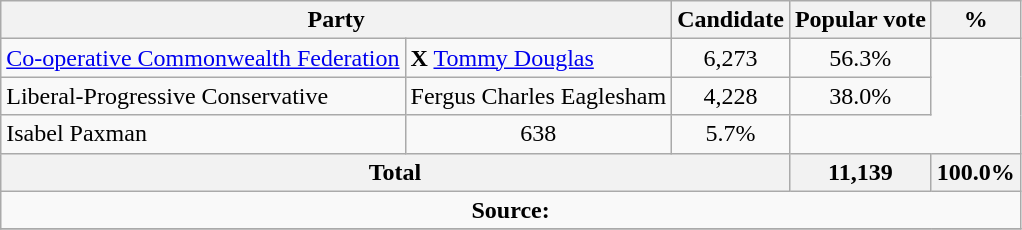<table class="wikitable">
<tr>
<th colspan="2">Party</th>
<th>Candidate</th>
<th>Popular vote</th>
<th>%</th>
</tr>
<tr>
<td><a href='#'>Co-operative Commonwealth Federation</a></td>
<td> <strong>X</strong> <a href='#'>Tommy Douglas</a></td>
<td align=center>6,273</td>
<td align=center>56.3%</td>
</tr>
<tr>
<td>Liberal-Progressive Conservative</td>
<td>Fergus Charles Eaglesham</td>
<td align=center>4,228</td>
<td align=center>38.0%</td>
</tr>
<tr>
<td>Isabel Paxman</td>
<td align=center>638</td>
<td align=center>5.7%</td>
</tr>
<tr>
<th colspan=3>Total</th>
<th>11,139</th>
<th>100.0%</th>
</tr>
<tr>
<td align="center" colspan=5><strong>Source:</strong> </td>
</tr>
<tr>
</tr>
</table>
